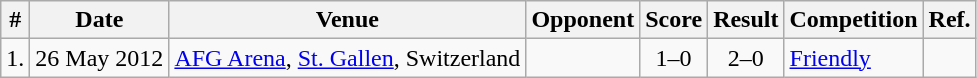<table class="wikitable">
<tr>
<th>#</th>
<th>Date</th>
<th>Venue</th>
<th>Opponent</th>
<th>Score</th>
<th>Result</th>
<th>Competition</th>
<th>Ref.</th>
</tr>
<tr>
<td>1.</td>
<td>26 May 2012</td>
<td><a href='#'>AFG Arena</a>, <a href='#'>St. Gallen</a>, Switzerland</td>
<td></td>
<td align=center>1–0</td>
<td align=center>2–0</td>
<td><a href='#'>Friendly</a></td>
<td></td>
</tr>
</table>
